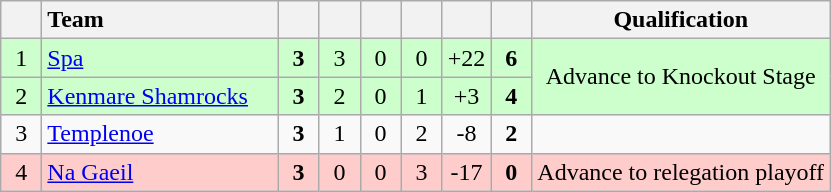<table class="wikitable" style="text-align:center">
<tr>
<th width="20"></th>
<th width="150" style="text-align:left;">Team</th>
<th width="20"></th>
<th width="20"></th>
<th width="20"></th>
<th width="20"></th>
<th width="20"></th>
<th width="20"></th>
<th>Qualification</th>
</tr>
<tr style="background:#ccffcc">
<td>1</td>
<td align="left"> <a href='#'>Spa</a></td>
<td><strong>3</strong></td>
<td>3</td>
<td>0</td>
<td>0</td>
<td>+22</td>
<td><strong>6</strong></td>
<td rowspan="2">Advance to Knockout Stage</td>
</tr>
<tr style="background:#ccffcc">
<td>2</td>
<td align="left"> <a href='#'>Kenmare Shamrocks</a></td>
<td><strong>3</strong></td>
<td>2</td>
<td>0</td>
<td>1</td>
<td>+3</td>
<td><strong>4</strong></td>
</tr>
<tr>
<td>3</td>
<td align="left"> <a href='#'>Templenoe</a></td>
<td><strong>3</strong></td>
<td>1</td>
<td>0</td>
<td>2</td>
<td>-8</td>
<td><strong>2</strong></td>
<td></td>
</tr>
<tr style="background:#ffcccc">
<td>4</td>
<td align="left"> <a href='#'>Na Gaeil</a></td>
<td><strong>3</strong></td>
<td>0</td>
<td>0</td>
<td>3</td>
<td>-17</td>
<td><strong>0</strong></td>
<td>Advance to relegation playoff</td>
</tr>
</table>
